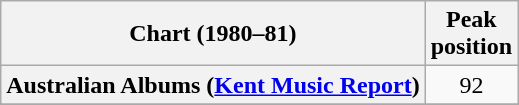<table class="wikitable sortable plainrowheaders">
<tr>
<th>Chart (1980–81)</th>
<th>Peak<br>position</th>
</tr>
<tr>
<th scope="row">Australian Albums (<a href='#'>Kent Music Report</a>)</th>
<td style="text-align:center;">92</td>
</tr>
<tr>
</tr>
<tr>
</tr>
<tr>
</tr>
</table>
